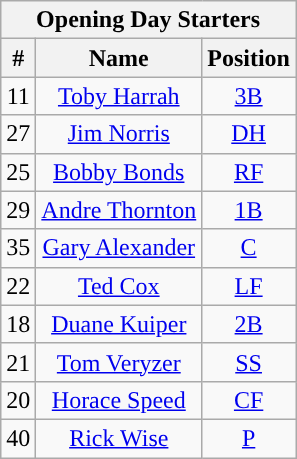<table class="wikitable" style="text-align:center">
<tr>
<th colspan="3">Opening Day Starters</th>
</tr>
<tr>
<th>#</th>
<th>Name</th>
<th>Position</th>
</tr>
<tr>
<td>11</td>
<td><a href='#'>Toby Harrah</a></td>
<td><a href='#'>3B</a></td>
</tr>
<tr>
<td>27</td>
<td><a href='#'>Jim Norris</a></td>
<td><a href='#'>DH</a></td>
</tr>
<tr>
<td>25</td>
<td><a href='#'>Bobby Bonds</a></td>
<td><a href='#'>RF</a></td>
</tr>
<tr>
<td>29</td>
<td><a href='#'>Andre Thornton</a></td>
<td><a href='#'>1B</a></td>
</tr>
<tr>
<td>35</td>
<td><a href='#'>Gary Alexander</a></td>
<td><a href='#'>C</a></td>
</tr>
<tr>
<td>22</td>
<td><a href='#'>Ted Cox</a></td>
<td><a href='#'>LF</a></td>
</tr>
<tr>
<td>18</td>
<td><a href='#'>Duane Kuiper</a></td>
<td><a href='#'>2B</a></td>
</tr>
<tr>
<td>21</td>
<td><a href='#'>Tom Veryzer</a></td>
<td><a href='#'>SS</a></td>
</tr>
<tr>
<td>20</td>
<td><a href='#'>Horace Speed</a></td>
<td><a href='#'>CF</a></td>
</tr>
<tr>
<td>40</td>
<td><a href='#'>Rick Wise</a></td>
<td><a href='#'>P</a></td>
</tr>
</table>
